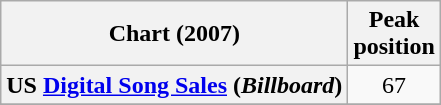<table class="wikitable plainrowheaders" style="text-align:center">
<tr>
<th scope="col">Chart (2007)</th>
<th scope="col">Peak<br>position</th>
</tr>
<tr>
<th scope="row">US <a href='#'>Digital Song Sales</a> (<em>Billboard</em>)</th>
<td>67</td>
</tr>
<tr>
</tr>
</table>
